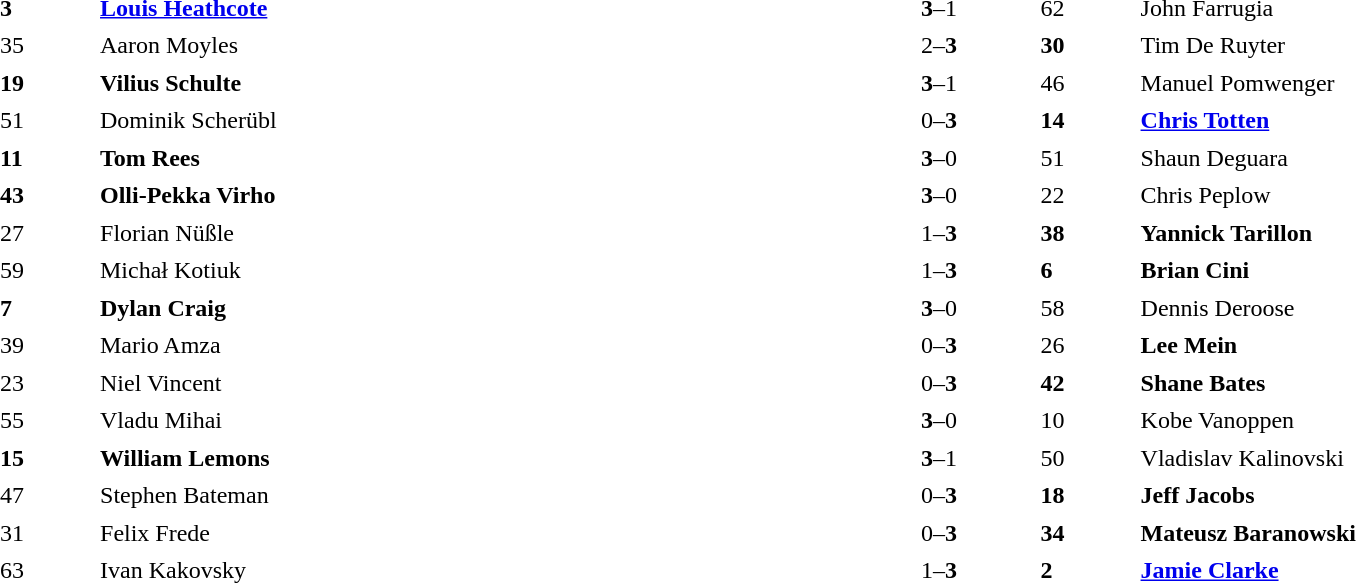<table width="100%" cellspacing="5">
<tr>
<th width=5%></th>
<th width=40%></th>
<th width=10%></th>
<th width=5%></th>
<th width=40%></th>
</tr>
<tr>
<td><strong>3</strong></td>
<td> <strong><a href='#'>Louis Heathcote</a></strong></td>
<td align="center"><strong>3</strong>–1</td>
<td>62</td>
<td> John Farrugia</td>
</tr>
<tr>
<td>35</td>
<td> Aaron Moyles</td>
<td align="center">2–<strong>3</strong></td>
<td><strong>30</strong></td>
<td> Tim De Ruyter</td>
</tr>
<tr>
<td><strong>19</strong></td>
<td> <strong>Vilius Schulte</strong></td>
<td align="center"><strong>3</strong>–1</td>
<td>46</td>
<td> Manuel Pomwenger</td>
</tr>
<tr>
<td>51</td>
<td> Dominik Scherübl</td>
<td align="center">0–<strong>3</strong></td>
<td><strong>14</strong></td>
<td> <strong><a href='#'>Chris Totten</a></strong></td>
</tr>
<tr>
<td><strong>11</strong></td>
<td> <strong>Tom Rees</strong></td>
<td align="center"><strong>3</strong>–0</td>
<td>51</td>
<td> Shaun Deguara</td>
</tr>
<tr>
<td><strong>43</strong></td>
<td> <strong>Olli-Pekka Virho</strong></td>
<td align="center"><strong>3</strong>–0</td>
<td>22</td>
<td> Chris Peplow</td>
</tr>
<tr>
<td>27</td>
<td> Florian Nüßle</td>
<td align="center">1–<strong>3</strong></td>
<td><strong>38</strong></td>
<td> <strong>Yannick Tarillon</strong></td>
</tr>
<tr>
<td>59</td>
<td> Michał Kotiuk</td>
<td align="center">1–<strong>3</strong></td>
<td><strong>6</strong></td>
<td> <strong>Brian Cini</strong></td>
</tr>
<tr>
<td><strong>7</strong></td>
<td> <strong>Dylan Craig</strong></td>
<td align="center"><strong>3</strong>–0</td>
<td>58</td>
<td> Dennis Deroose</td>
</tr>
<tr>
<td>39</td>
<td> Mario Amza</td>
<td align="center">0–<strong>3</strong></td>
<td>26</td>
<td> <strong>Lee Mein</strong></td>
</tr>
<tr>
<td>23</td>
<td> Niel Vincent</td>
<td align="center">0–<strong>3</strong></td>
<td><strong>42</strong></td>
<td> <strong>Shane Bates</strong></td>
</tr>
<tr>
<td>55</td>
<td> Vladu Mihai</td>
<td align="center"><strong>3</strong>–0</td>
<td>10</td>
<td> Kobe Vanoppen</td>
</tr>
<tr>
<td><strong>15</strong></td>
<td> <strong>William Lemons</strong></td>
<td align="center"><strong>3</strong>–1</td>
<td>50</td>
<td> Vladislav Kalinovski</td>
</tr>
<tr>
<td>47</td>
<td> Stephen Bateman</td>
<td align="center">0–<strong>3</strong></td>
<td><strong>18</strong></td>
<td> <strong>Jeff Jacobs</strong></td>
</tr>
<tr>
<td>31</td>
<td> Felix Frede</td>
<td align="center">0–<strong>3</strong></td>
<td><strong>34</strong></td>
<td> <strong>Mateusz Baranowski</strong></td>
</tr>
<tr>
<td>63</td>
<td> Ivan Kakovsky</td>
<td align="center">1–<strong>3</strong></td>
<td><strong>2</strong></td>
<td> <strong><a href='#'>Jamie Clarke</a></strong></td>
</tr>
</table>
